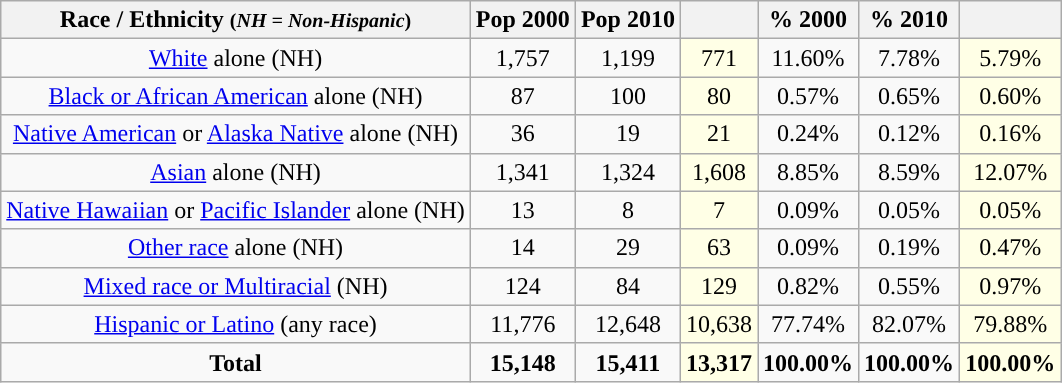<table class="wikitable" style="text-align:center;">
<tr>
<th>Race / Ethnicity <small>(<em>NH = Non-Hispanic</em>)</small></th>
<th>Pop 2000</th>
<th>Pop 2010</th>
<th></th>
<th>% 2000</th>
<th>% 2010</th>
<th></th>
</tr>
<tr>
<td><a href='#'>White</a> alone (NH)</td>
<td>1,757</td>
<td>1,199</td>
<td style='background: #ffffe6;'>771</td>
<td>11.60%</td>
<td>7.78%</td>
<td style='background: #ffffe6;'>5.79%</td>
</tr>
<tr>
<td><a href='#'>Black or African American</a> alone (NH)</td>
<td>87</td>
<td>100</td>
<td style='background: #ffffe6;'>80</td>
<td>0.57%</td>
<td>0.65%</td>
<td style='background: #ffffe6;'>0.60%</td>
</tr>
<tr>
<td><a href='#'>Native American</a> or <a href='#'>Alaska Native</a> alone (NH)</td>
<td>36</td>
<td>19</td>
<td style='background: #ffffe6;'>21</td>
<td>0.24%</td>
<td>0.12%</td>
<td style='background: #ffffe6;'>0.16%</td>
</tr>
<tr>
<td><a href='#'>Asian</a> alone (NH)</td>
<td>1,341</td>
<td>1,324</td>
<td style='background: #ffffe6;'>1,608</td>
<td>8.85%</td>
<td>8.59%</td>
<td style='background: #ffffe6;'>12.07%</td>
</tr>
<tr>
<td><a href='#'>Native Hawaiian</a> or <a href='#'>Pacific Islander</a> alone (NH)</td>
<td>13</td>
<td>8</td>
<td style='background: #ffffe6;'>7</td>
<td>0.09%</td>
<td>0.05%</td>
<td style='background: #ffffe6;'>0.05%</td>
</tr>
<tr>
<td><a href='#'>Other race</a> alone (NH)</td>
<td>14</td>
<td>29</td>
<td style='background: #ffffe6;'>63</td>
<td>0.09%</td>
<td>0.19%</td>
<td style='background: #ffffe6;'>0.47%</td>
</tr>
<tr>
<td><a href='#'>Mixed race or Multiracial</a> (NH)</td>
<td>124</td>
<td>84</td>
<td style='background: #ffffe6;'>129</td>
<td>0.82%</td>
<td>0.55%</td>
<td style='background: #ffffe6;'>0.97%</td>
</tr>
<tr>
<td><a href='#'>Hispanic or Latino</a> (any race)</td>
<td>11,776</td>
<td>12,648</td>
<td style='background: #ffffe6;'>10,638</td>
<td>77.74%</td>
<td>82.07%</td>
<td style='background: #ffffe6;'>79.88%</td>
</tr>
<tr>
<td><strong>Total</strong></td>
<td><strong>15,148</strong></td>
<td><strong>15,411</strong></td>
<td style='background: #ffffe6;'><strong>13,317</strong></td>
<td><strong>100.00%</strong></td>
<td><strong>100.00%</strong></td>
<td style='background: #ffffe6;'><strong>100.00%</strong></td>
</tr>
</table>
